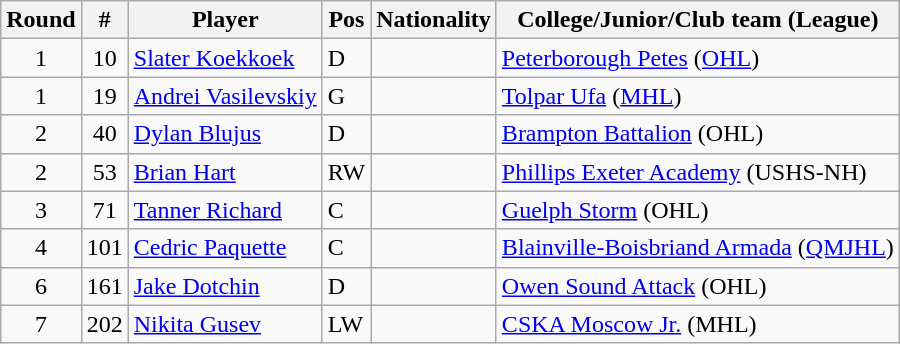<table class="wikitable">
<tr>
<th>Round</th>
<th>#</th>
<th>Player</th>
<th>Pos</th>
<th>Nationality</th>
<th>College/Junior/Club team (League)</th>
</tr>
<tr>
<td align=center>1</td>
<td align=center>10</td>
<td><a href='#'>Slater Koekkoek</a></td>
<td>D</td>
<td></td>
<td><a href='#'>Peterborough Petes</a> (<a href='#'>OHL</a>)</td>
</tr>
<tr>
<td align=center>1</td>
<td align=center>19</td>
<td><a href='#'>Andrei Vasilevskiy</a></td>
<td>G</td>
<td></td>
<td><a href='#'>Tolpar Ufa</a> (<a href='#'>MHL</a>)</td>
</tr>
<tr>
<td align=center>2</td>
<td align=center>40</td>
<td><a href='#'>Dylan Blujus</a></td>
<td>D</td>
<td></td>
<td><a href='#'>Brampton Battalion</a> (OHL)</td>
</tr>
<tr>
<td align=center>2</td>
<td align=center>53</td>
<td><a href='#'>Brian Hart</a></td>
<td>RW</td>
<td></td>
<td><a href='#'>Phillips Exeter Academy</a> (USHS-NH)</td>
</tr>
<tr>
<td align=center>3</td>
<td align=center>71</td>
<td><a href='#'>Tanner Richard</a></td>
<td>C</td>
<td></td>
<td><a href='#'>Guelph Storm</a> (OHL)</td>
</tr>
<tr>
<td align=center>4</td>
<td align=center>101</td>
<td><a href='#'>Cedric Paquette</a></td>
<td>C</td>
<td></td>
<td><a href='#'>Blainville-Boisbriand Armada</a> (<a href='#'>QMJHL</a>)</td>
</tr>
<tr>
<td align=center>6</td>
<td align=center>161</td>
<td><a href='#'>Jake Dotchin</a></td>
<td>D</td>
<td></td>
<td><a href='#'>Owen Sound Attack</a> (OHL)</td>
</tr>
<tr>
<td align=center>7</td>
<td align=center>202</td>
<td><a href='#'>Nikita Gusev</a></td>
<td>LW</td>
<td></td>
<td><a href='#'>CSKA Moscow Jr.</a> (MHL)</td>
</tr>
</table>
